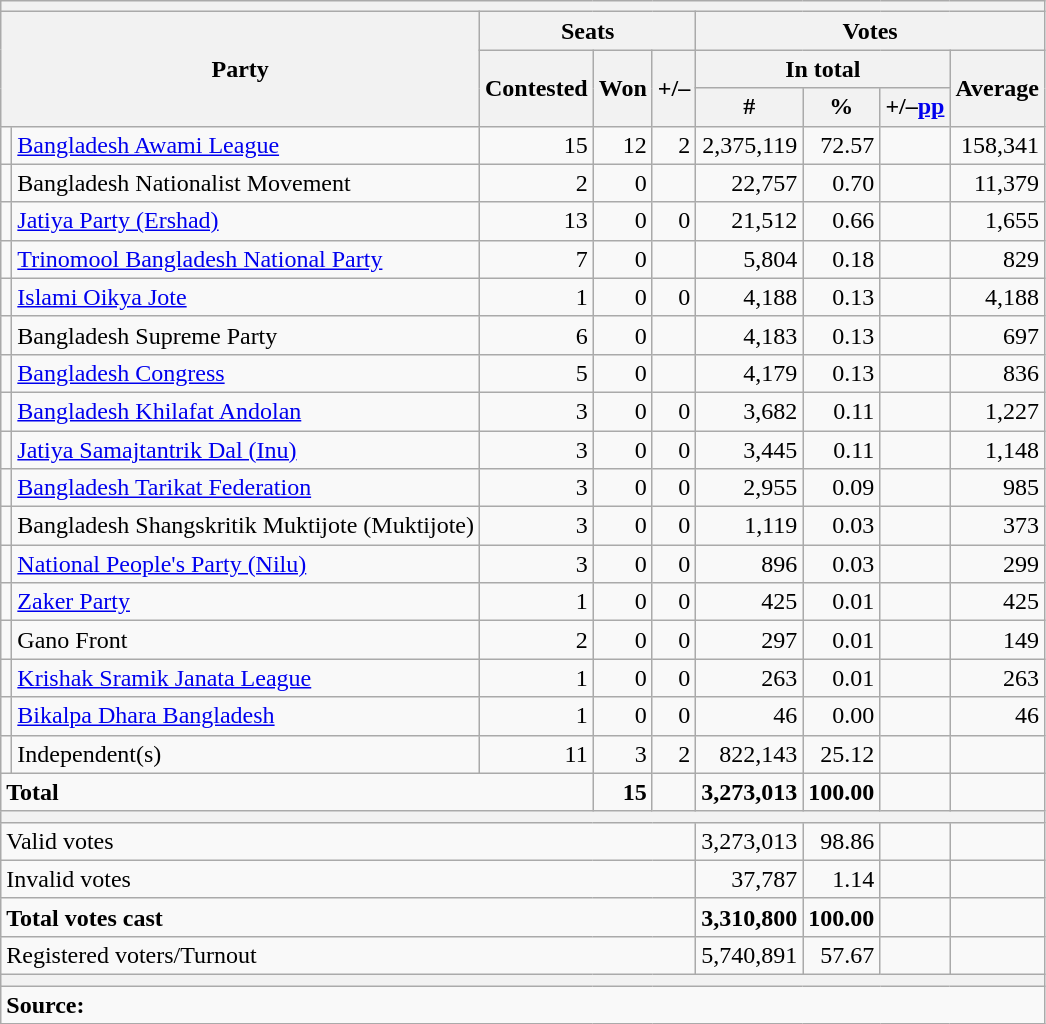<table class="wikitable sortable">
<tr>
<th colspan="9"></th>
</tr>
<tr>
<th colspan="2" rowspan="3">Party</th>
<th colspan="3">Seats</th>
<th colspan="4">Votes</th>
</tr>
<tr>
<th rowspan="2">Contested</th>
<th rowspan="2">Won</th>
<th rowspan="2">+/–</th>
<th colspan="3">In total</th>
<th rowspan="2">Average</th>
</tr>
<tr>
<th>#</th>
<th>%</th>
<th>+/–<a href='#'>pp</a></th>
</tr>
<tr>
<td></td>
<td><a href='#'>Bangladesh Awami League</a></td>
<td style="text-align:right">15</td>
<td style="text-align:right">12</td>
<td style="text-align:right">2</td>
<td style="text-align:right">2,375,119</td>
<td style="text-align:right">72.57</td>
<td style="text-align:right"></td>
<td style="text-align:right">158,341</td>
</tr>
<tr>
<td></td>
<td>Bangladesh Nationalist Movement</td>
<td style="text-align:right">2</td>
<td style="text-align:right">0</td>
<td style="text-align:right"></td>
<td style="text-align:right">22,757</td>
<td style="text-align:right">0.70</td>
<td style="text-align:right"></td>
<td style="text-align:right">11,379</td>
</tr>
<tr>
<td></td>
<td><a href='#'>Jatiya Party (Ershad)</a></td>
<td style="text-align:right">13</td>
<td style="text-align:right">0</td>
<td style="text-align:right">0</td>
<td style="text-align:right">21,512</td>
<td style="text-align:right">0.66</td>
<td style="text-align:right"></td>
<td style="text-align:right">1,655</td>
</tr>
<tr>
<td></td>
<td><a href='#'>Trinomool Bangladesh National Party</a></td>
<td style="text-align:right">7</td>
<td style="text-align:right">0</td>
<td style="text-align:right"></td>
<td style="text-align:right">5,804</td>
<td style="text-align:right">0.18</td>
<td style="text-align:right"></td>
<td style="text-align:right">829</td>
</tr>
<tr>
<td></td>
<td><a href='#'>Islami Oikya Jote</a></td>
<td style="text-align:right">1</td>
<td style="text-align:right">0</td>
<td style="text-align:right">0</td>
<td style="text-align:right">4,188</td>
<td style="text-align:right">0.13</td>
<td style="text-align:right"></td>
<td style="text-align:right">4,188</td>
</tr>
<tr>
<td></td>
<td>Bangladesh Supreme Party</td>
<td style="text-align:right">6</td>
<td style="text-align:right">0</td>
<td style="text-align:right"></td>
<td style="text-align:right">4,183</td>
<td style="text-align:right">0.13</td>
<td style="text-align:right"></td>
<td style="text-align:right">697</td>
</tr>
<tr>
<td></td>
<td><a href='#'>Bangladesh Congress</a></td>
<td style="text-align:right">5</td>
<td style="text-align:right">0</td>
<td style="text-align:right"></td>
<td style="text-align:right">4,179</td>
<td style="text-align:right">0.13</td>
<td style="text-align:right"></td>
<td style="text-align:right">836</td>
</tr>
<tr>
<td></td>
<td><a href='#'>Bangladesh Khilafat Andolan</a></td>
<td style="text-align:right">3</td>
<td style="text-align:right">0</td>
<td style="text-align:right">0</td>
<td style="text-align:right">3,682</td>
<td style="text-align:right">0.11</td>
<td style="text-align:right"></td>
<td style="text-align:right">1,227</td>
</tr>
<tr>
<td></td>
<td><a href='#'>Jatiya Samajtantrik Dal (Inu)</a></td>
<td style="text-align:right">3</td>
<td style="text-align:right">0</td>
<td style="text-align:right">0</td>
<td style="text-align:right">3,445</td>
<td style="text-align:right">0.11</td>
<td style="text-align:right"></td>
<td style="text-align:right">1,148</td>
</tr>
<tr>
<td></td>
<td><a href='#'>Bangladesh Tarikat Federation</a></td>
<td style="text-align:right">3</td>
<td style="text-align:right">0</td>
<td style="text-align:right">0</td>
<td style="text-align:right">2,955</td>
<td style="text-align:right">0.09</td>
<td style="text-align:right"></td>
<td style="text-align:right">985</td>
</tr>
<tr>
<td></td>
<td>Bangladesh Shangskritik Muktijote (Muktijote)</td>
<td style="text-align:right">3</td>
<td style="text-align:right">0</td>
<td style="text-align:right">0</td>
<td style="text-align:right">1,119</td>
<td style="text-align:right">0.03</td>
<td style="text-align:right"></td>
<td style="text-align:right">373</td>
</tr>
<tr>
<td></td>
<td><a href='#'>National People's Party (Nilu)</a></td>
<td style="text-align:right">3</td>
<td style="text-align:right">0</td>
<td style="text-align:right">0</td>
<td style="text-align:right">896</td>
<td style="text-align:right">0.03</td>
<td style="text-align:right"></td>
<td style="text-align:right">299</td>
</tr>
<tr>
<td></td>
<td><a href='#'>Zaker Party</a></td>
<td style="text-align:right">1</td>
<td style="text-align:right">0</td>
<td style="text-align:right">0</td>
<td style="text-align:right">425</td>
<td style="text-align:right">0.01</td>
<td style="text-align:right"></td>
<td style="text-align:right">425</td>
</tr>
<tr>
<td></td>
<td>Gano Front</td>
<td style="text-align:right">2</td>
<td style="text-align:right">0</td>
<td style="text-align:right">0</td>
<td style="text-align:right">297</td>
<td style="text-align:right">0.01</td>
<td style="text-align:right"></td>
<td style="text-align:right">149</td>
</tr>
<tr>
<td></td>
<td><a href='#'>Krishak Sramik Janata League</a></td>
<td style="text-align:right">1</td>
<td style="text-align:right">0</td>
<td style="text-align:right">0</td>
<td style="text-align:right">263</td>
<td style="text-align:right">0.01</td>
<td style="text-align:right"></td>
<td style="text-align:right">263</td>
</tr>
<tr>
<td></td>
<td><a href='#'>Bikalpa Dhara Bangladesh</a></td>
<td style="text-align:right">1</td>
<td style="text-align:right">0</td>
<td style="text-align:right">0</td>
<td style="text-align:right">46</td>
<td style="text-align:right">0.00</td>
<td style="text-align:right"></td>
<td style="text-align:right">46</td>
</tr>
<tr>
<td></td>
<td>Independent(s)</td>
<td style="text-align:right">11</td>
<td style="text-align:right">3</td>
<td style="text-align:right">2</td>
<td style="text-align:right">822,143</td>
<td style="text-align:right">25.12</td>
<td style="text-align:right"></td>
<td style="text-align:right"></td>
</tr>
<tr>
<td colspan="3"><strong>Total</strong></td>
<td style="text-align:right"><strong>15</strong></td>
<td style="text-align:right"></td>
<td style="text-align:right"><strong>3,273,013</strong></td>
<td style="text-align:right"><strong>100.00</strong></td>
<td style="text-align:right"></td>
<td style="text-align:right"></td>
</tr>
<tr>
<th colspan="9"></th>
</tr>
<tr>
<td colspan="5">Valid votes</td>
<td style="text-align:right">3,273,013</td>
<td style="text-align:right">98.86</td>
<td></td>
<td></td>
</tr>
<tr>
<td colspan="5">Invalid votes</td>
<td style="text-align:right">37,787</td>
<td style="text-align:right">1.14</td>
<td></td>
<td></td>
</tr>
<tr>
<td colspan="5"><strong>Total votes cast</strong></td>
<td style="text-align:right"><strong>3,310,800</strong></td>
<td style="text-align:right"><strong>100.00</strong></td>
<td></td>
<td></td>
</tr>
<tr>
<td colspan="5">Registered voters/Turnout</td>
<td style="text-align:right">5,740,891</td>
<td style="text-align:right">57.67</td>
<td></td>
<td></td>
</tr>
<tr>
<th colspan="9"></th>
</tr>
<tr>
<td colspan="9"><strong>Source:</strong> </td>
</tr>
</table>
